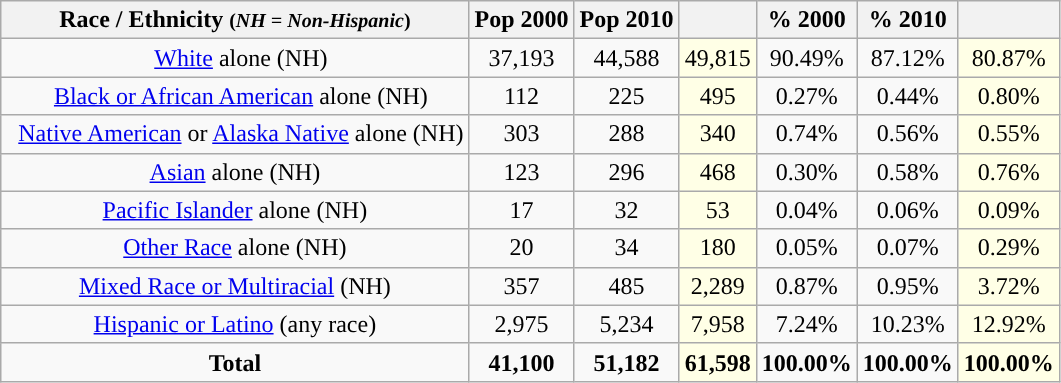<table class="wikitable" style="text-align:center;">
<tr>
<th>Race / Ethnicity <small>(<em>NH = Non-Hispanic</em>)</small></th>
<th>Pop 2000</th>
<th>Pop 2010</th>
<th></th>
<th>% 2000</th>
<th>% 2010</th>
<th></th>
</tr>
<tr>
<td>  <a href='#'>White</a> alone (NH)</td>
<td>37,193</td>
<td>44,588</td>
<td style='background: #ffffe6;'>49,815</td>
<td>90.49%</td>
<td>87.12%</td>
<td style='background: #ffffe6;'>80.87%</td>
</tr>
<tr>
<td>  <a href='#'>Black or African American</a> alone (NH)</td>
<td>112</td>
<td>225</td>
<td style='background: #ffffe6;'>495</td>
<td>0.27%</td>
<td>0.44%</td>
<td style='background: #ffffe6;'>0.80%</td>
</tr>
<tr>
<td>  <a href='#'>Native American</a> or <a href='#'>Alaska Native</a> alone (NH)</td>
<td>303</td>
<td>288</td>
<td style='background: #ffffe6;'>340</td>
<td>0.74%</td>
<td>0.56%</td>
<td style='background: #ffffe6;'>0.55%</td>
</tr>
<tr>
<td><a href='#'>Asian</a> alone (NH)</td>
<td>123</td>
<td>296</td>
<td style='background: #ffffe6;'>468</td>
<td>0.30%</td>
<td>0.58%</td>
<td style='background: #ffffe6;'>0.76%</td>
</tr>
<tr>
<td><a href='#'>Pacific Islander</a> alone (NH)</td>
<td>17</td>
<td>32</td>
<td style='background: #ffffe6;'>53</td>
<td>0.04%</td>
<td>0.06%</td>
<td style='background: #ffffe6;'>0.09%</td>
</tr>
<tr>
<td><a href='#'>Other Race</a> alone (NH)</td>
<td>20</td>
<td>34</td>
<td style='background: #ffffe6;'>180</td>
<td>0.05%</td>
<td>0.07%</td>
<td style='background: #ffffe6;'>0.29%</td>
</tr>
<tr>
<td><a href='#'>Mixed Race or Multiracial</a> (NH)</td>
<td>357</td>
<td>485</td>
<td style='background: #ffffe6;'>2,289</td>
<td>0.87%</td>
<td>0.95%</td>
<td style='background: #ffffe6;'>3.72%</td>
</tr>
<tr>
<td><a href='#'>Hispanic or Latino</a> (any race)</td>
<td>2,975</td>
<td>5,234</td>
<td style='background: #ffffe6;'>7,958</td>
<td>7.24%</td>
<td>10.23%</td>
<td style='background: #ffffe6;'>12.92%</td>
</tr>
<tr>
<td><strong>Total</strong></td>
<td><strong>41,100</strong></td>
<td><strong>51,182</strong></td>
<td style='background: #ffffe6;'><strong>61,598</strong></td>
<td><strong>100.00%</strong></td>
<td><strong>100.00%</strong></td>
<td style='background: #ffffe6;'><strong>100.00%</strong></td>
</tr>
</table>
